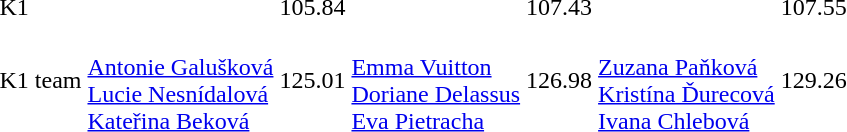<table>
<tr>
<td>K1</td>
<td></td>
<td>105.84</td>
<td></td>
<td>107.43</td>
<td></td>
<td>107.55</td>
</tr>
<tr>
<td>K1 team</td>
<td><br><a href='#'>Antonie Galušková</a><br><a href='#'>Lucie Nesnídalová</a><br><a href='#'>Kateřina Beková</a></td>
<td>125.01</td>
<td><br><a href='#'>Emma Vuitton</a><br><a href='#'>Doriane Delassus</a><br><a href='#'>Eva Pietracha</a></td>
<td>126.98</td>
<td><br><a href='#'>Zuzana Paňková</a><br><a href='#'>Kristína Ďurecová</a><br><a href='#'>Ivana Chlebová</a></td>
<td>129.26</td>
</tr>
</table>
